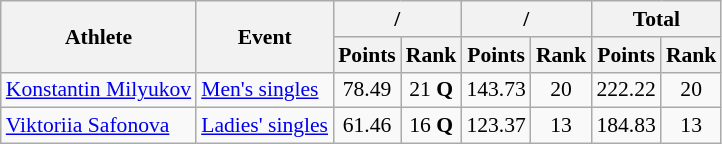<table class=wikitable style=font-size:90%;text-align:center>
<tr>
<th rowspan="2">Athlete</th>
<th rowspan="2">Event</th>
<th colspan="2"> / </th>
<th colspan="2"> / </th>
<th colspan="2">Total</th>
</tr>
<tr>
<th>Points</th>
<th>Rank</th>
<th>Points</th>
<th>Rank</th>
<th>Points</th>
<th>Rank</th>
</tr>
<tr>
<td align=left><a href='#'>Konstantin Milyukov</a></td>
<td align=left><a href='#'>Men's singles</a></td>
<td>78.49</td>
<td>21 <strong>Q</strong></td>
<td>143.73</td>
<td>20</td>
<td>222.22</td>
<td>20</td>
</tr>
<tr>
<td align=left><a href='#'>Viktoriia Safonova</a></td>
<td align=left><a href='#'>Ladies' singles</a></td>
<td>61.46</td>
<td>16 <strong>Q</strong></td>
<td>123.37</td>
<td>13</td>
<td>184.83</td>
<td>13</td>
</tr>
</table>
